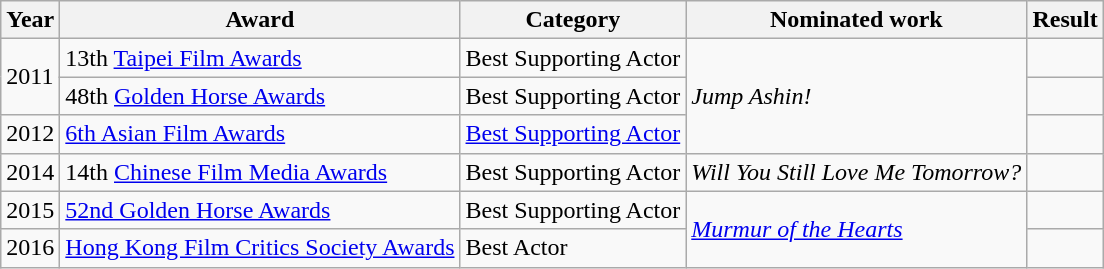<table class="wikitable sortable">
<tr>
<th>Year</th>
<th>Award</th>
<th>Category</th>
<th>Nominated work</th>
<th>Result</th>
</tr>
<tr>
<td rowspan=2>2011</td>
<td>13th <a href='#'>Taipei Film Awards</a></td>
<td>Best Supporting Actor</td>
<td rowspan=3><em>Jump Ashin!</em></td>
<td></td>
</tr>
<tr>
<td>48th <a href='#'>Golden Horse Awards</a></td>
<td>Best Supporting Actor</td>
<td></td>
</tr>
<tr>
<td>2012</td>
<td><a href='#'>6th Asian Film Awards</a></td>
<td><a href='#'>Best Supporting Actor</a></td>
<td></td>
</tr>
<tr>
<td>2014</td>
<td>14th <a href='#'>Chinese Film Media Awards</a></td>
<td>Best Supporting Actor</td>
<td><em>Will You Still Love Me Tomorrow?</em></td>
<td></td>
</tr>
<tr>
<td>2015</td>
<td><a href='#'>52nd Golden Horse Awards</a></td>
<td>Best Supporting Actor</td>
<td rowspan=2><em><a href='#'>Murmur of the Hearts</a></em></td>
<td></td>
</tr>
<tr>
<td>2016</td>
<td><a href='#'>Hong Kong Film Critics Society Awards</a></td>
<td>Best Actor</td>
<td></td>
</tr>
</table>
